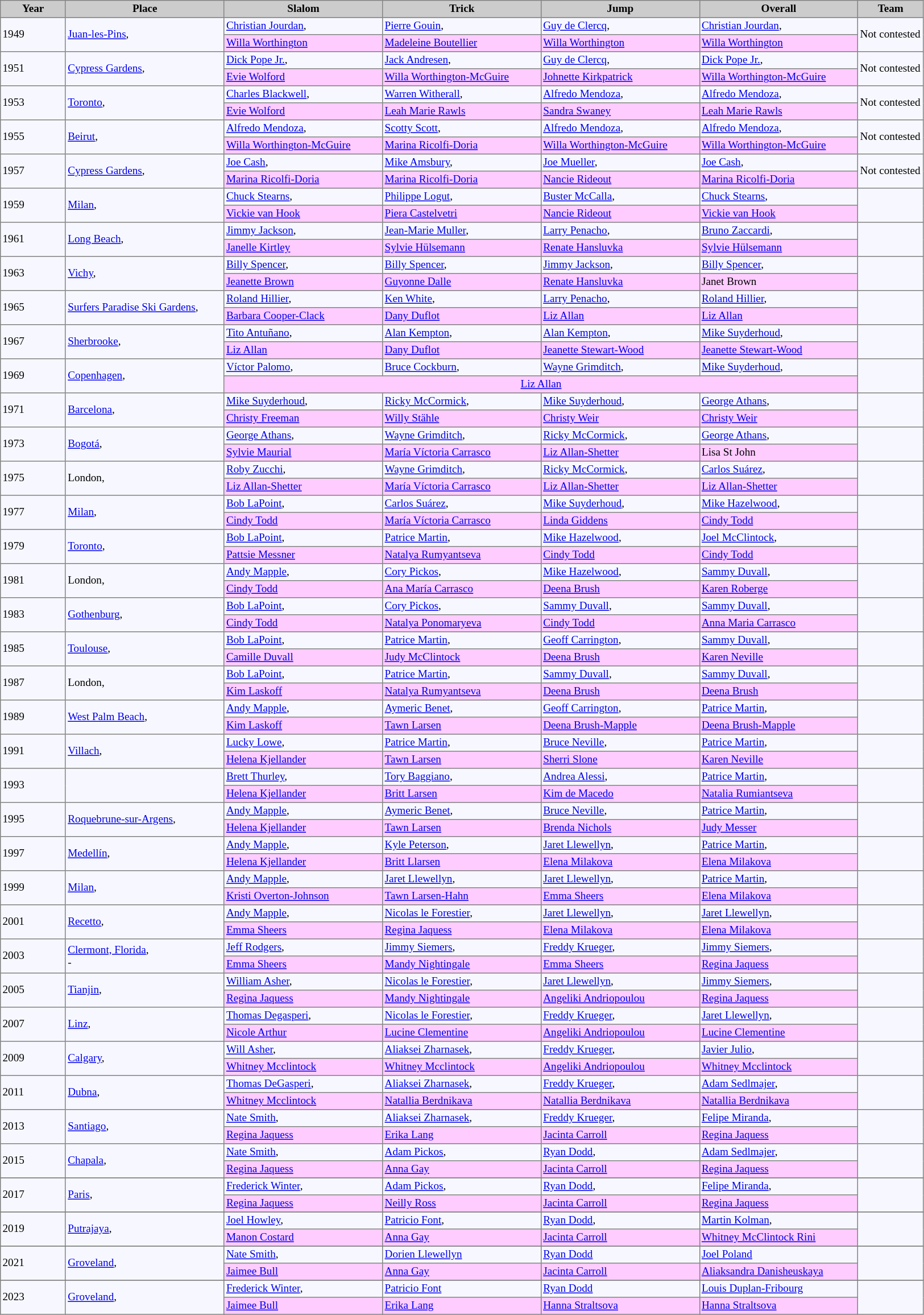<table bgcolor="#f7f8ff" cellpadding="2" cellspacing="0" border="1" style="font-size: 80%; border: gray solid 1px; border-collapse: collapse;">
<tr ---- bgcolor="#CCCCCC">
<th width="7%">Year</th>
<th width="17%">Place</th>
<th width="17%">Slalom</th>
<th width="17%">Trick</th>
<th width="17%">Jump</th>
<th width="17%">Overall</th>
<th width="7%">Team</th>
</tr>
<tr ----ME>
<td rowspan=2>1949</td>
<td rowspan=2><a href='#'>Juan-les-Pins</a>, <br></td>
<td><a href='#'>Christian Jourdan</a>, <br></td>
<td><a href='#'>Pierre Gouin</a>, <br></td>
<td><a href='#'>Guy de Clercq</a>, <br></td>
<td><a href='#'>Christian Jourdan</a>, <br></td>
<td rowspan=2>Not contested</td>
</tr>
<tr>
<td bgcolor="#ffccff"><a href='#'>Willa Worthington</a> <br> </td>
<td bgcolor="#ffccff"><a href='#'>Madeleine Boutellier</a> <br> </td>
<td bgcolor="#ffccff"><a href='#'>Willa Worthington</a> <br> </td>
<td bgcolor="#ffccff"><a href='#'>Willa Worthington</a> <br> </td>
</tr>
<tr ---->
<td rowspan=2>1951</td>
<td rowspan=2><a href='#'>Cypress Gardens</a>, <br></td>
<td><a href='#'>Dick Pope Jr.</a>, <br></td>
<td><a href='#'>Jack Andresen</a>, <br></td>
<td><a href='#'>Guy de Clercq</a>, <br></td>
<td><a href='#'>Dick Pope Jr.</a>, <br></td>
<td rowspan=2>Not contested</td>
</tr>
<tr>
<td bgcolor="#ffccff"><a href='#'>Evie Wolford</a> <br> </td>
<td bgcolor="#ffccff"><a href='#'>Willa Worthington-McGuire</a> <br> </td>
<td bgcolor="#ffccff"><a href='#'>Johnette Kirkpatrick</a> <br> </td>
<td bgcolor="#ffccff"><a href='#'>Willa Worthington-McGuire</a> <br> </td>
</tr>
<tr ---->
<td rowspan=2>1953</td>
<td rowspan=2><a href='#'>Toronto</a>, <br></td>
<td><a href='#'>Charles Blackwell</a>, <br></td>
<td><a href='#'>Warren Witherall</a>, <br></td>
<td><a href='#'>Alfredo Mendoza</a>, <br></td>
<td><a href='#'>Alfredo Mendoza</a>, <br></td>
<td rowspan=2>Not contested</td>
</tr>
<tr>
<td bgcolor="#ffccff"><a href='#'>Evie Wolford</a> <br> </td>
<td bgcolor="#ffccff"><a href='#'>Leah Marie Rawls</a> <br> </td>
<td bgcolor="#ffccff"><a href='#'>Sandra Swaney</a> <br> </td>
<td bgcolor="#ffccff"><a href='#'>Leah Marie Rawls</a> <br> </td>
</tr>
<tr ---->
<td rowspan=2>1955</td>
<td rowspan=2><a href='#'>Beirut</a>, <br></td>
<td><a href='#'>Alfredo Mendoza</a>, <br></td>
<td><a href='#'>Scotty Scott</a>, <br></td>
<td><a href='#'>Alfredo Mendoza</a>, <br></td>
<td><a href='#'>Alfredo Mendoza</a>, <br></td>
<td rowspan=2>Not contested</td>
</tr>
<tr>
<td bgcolor="#ffccff"><a href='#'>Willa Worthington-McGuire</a> <br> </td>
<td bgcolor="#ffccff"><a href='#'>Marina Ricolfi-Doria</a> <br> </td>
<td bgcolor="#ffccff"><a href='#'>Willa Worthington-McGuire</a> <br> </td>
<td bgcolor="#ffccff"><a href='#'>Willa Worthington-McGuire</a> <br> </td>
</tr>
<tr ---->
<td rowspan=2>1957</td>
<td rowspan=2><a href='#'>Cypress Gardens</a>, <br></td>
<td><a href='#'>Joe Cash</a>, <br></td>
<td><a href='#'>Mike Amsbury</a>, <br></td>
<td><a href='#'>Joe Mueller</a>, <br></td>
<td><a href='#'>Joe Cash</a>, <br></td>
<td rowspan=2>Not contested</td>
</tr>
<tr>
<td bgcolor="#ffccff"><a href='#'>Marina Ricolfi-Doria</a> <br> </td>
<td bgcolor="#ffccff"><a href='#'>Marina Ricolfi-Doria</a> <br> </td>
<td bgcolor="#ffccff"><a href='#'>Nancie Rideout</a> <br> </td>
<td bgcolor="#ffccff"><a href='#'>Marina Ricolfi-Doria</a> <br> </td>
</tr>
<tr ---->
<td rowspan=2>1959</td>
<td rowspan=2><a href='#'>Milan</a>, <br></td>
<td><a href='#'>Chuck Stearns</a>, <br></td>
<td><a href='#'>Philippe Logut</a>, <br></td>
<td><a href='#'>Buster McCalla</a>, <br></td>
<td><a href='#'>Chuck Stearns</a>, <br></td>
<td rowspan=2></td>
</tr>
<tr>
<td bgcolor="#ffccff"><a href='#'>Vickie van Hook</a> <br> </td>
<td bgcolor="#ffccff"><a href='#'>Piera Castelvetri</a> <br> </td>
<td bgcolor="#ffccff"><a href='#'>Nancie Rideout</a> <br> </td>
<td bgcolor="#ffccff"><a href='#'>Vickie van Hook</a> <br> </td>
</tr>
<tr ---->
<td rowspan=2>1961</td>
<td rowspan=2><a href='#'>Long Beach</a>, <br></td>
<td><a href='#'>Jimmy Jackson</a>, <br></td>
<td><a href='#'>Jean-Marie Muller</a>, <br></td>
<td><a href='#'>Larry Penacho</a>, <br></td>
<td><a href='#'>Bruno Zaccardi</a>, <br></td>
<td rowspan=2></td>
</tr>
<tr>
<td bgcolor="#ffccff"><a href='#'>Janelle Kirtley</a> <br> </td>
<td bgcolor="#ffccff"><a href='#'>Sylvie Hülsemann</a> <br> </td>
<td bgcolor="#ffccff"><a href='#'>Renate Hansluvka</a> <br> </td>
<td bgcolor="#ffccff"><a href='#'>Sylvie Hülsemann</a> <br> </td>
</tr>
<tr ---->
<td rowspan=2>1963</td>
<td rowspan=2><a href='#'>Vichy</a>, <br></td>
<td><a href='#'>Billy Spencer</a>, <br></td>
<td><a href='#'>Billy Spencer</a>, <br></td>
<td><a href='#'>Jimmy Jackson</a>, <br></td>
<td><a href='#'>Billy Spencer</a>, <br></td>
<td rowspan=2></td>
</tr>
<tr>
<td bgcolor="#ffccff"><a href='#'>Jeanette Brown</a> <br> </td>
<td bgcolor="#ffccff"><a href='#'>Guyonne Dalle</a> <br> </td>
<td bgcolor="#ffccff"><a href='#'>Renate Hansluvka</a> <br> </td>
<td bgcolor="#ffccff">Janet Brown <br> </td>
</tr>
<tr ---->
<td rowspan=2>1965</td>
<td rowspan=2><a href='#'>Surfers Paradise Ski Gardens</a>, <br></td>
<td><a href='#'>Roland Hillier</a>, <br></td>
<td><a href='#'>Ken White</a>, <br></td>
<td><a href='#'>Larry Penacho</a>, <br></td>
<td><a href='#'>Roland Hillier</a>, <br></td>
<td rowspan=2></td>
</tr>
<tr>
<td bgcolor="#ffccff"><a href='#'>Barbara Cooper-Clack</a> <br> </td>
<td bgcolor="#ffccff"><a href='#'>Dany Duflot</a> <br> </td>
<td bgcolor="#ffccff"><a href='#'>Liz Allan</a> <br> </td>
<td bgcolor="#ffccff"><a href='#'>Liz Allan</a> <br> </td>
</tr>
<tr ---->
<td rowspan=2>1967</td>
<td rowspan=2><a href='#'>Sherbrooke</a>, <br></td>
<td><a href='#'>Tito Antuñano</a>, <br></td>
<td><a href='#'>Alan Kempton</a>, <br></td>
<td><a href='#'>Alan Kempton</a>, <br></td>
<td><a href='#'>Mike Suyderhoud</a>, <br></td>
<td rowspan=2></td>
</tr>
<tr>
<td bgcolor="#ffccff"><a href='#'>Liz Allan</a> <br> </td>
<td bgcolor="#ffccff"><a href='#'>Dany Duflot</a> <br> </td>
<td bgcolor="#ffccff"><a href='#'>Jeanette Stewart-Wood</a> <br> </td>
<td bgcolor="#ffccff"><a href='#'>Jeanette Stewart-Wood</a> <br> </td>
</tr>
<tr ---->
<td rowspan=2>1969</td>
<td rowspan=2><a href='#'>Copenhagen</a>, <br></td>
<td><a href='#'>Víctor Palomo</a>, <br></td>
<td><a href='#'>Bruce Cockburn</a>, <br></td>
<td><a href='#'>Wayne Grimditch</a>, <br></td>
<td><a href='#'>Mike Suyderhoud</a>, <br></td>
<td rowspan=2></td>
</tr>
<tr>
<td bgcolor="#ffccff" colspan=4 align="center"><a href='#'>Liz Allan</a> <br> </td>
</tr>
<tr ---->
<td rowspan=2>1971</td>
<td rowspan=2><a href='#'>Barcelona</a>, <br></td>
<td><a href='#'>Mike Suyderhoud</a>, <br></td>
<td><a href='#'>Ricky McCormick</a>, <br></td>
<td><a href='#'>Mike Suyderhoud</a>, <br></td>
<td><a href='#'>George Athans</a>, <br></td>
<td rowspan=2></td>
</tr>
<tr>
<td bgcolor="#ffccff"><a href='#'>Christy Freeman</a> <br> </td>
<td bgcolor="#ffccff"><a href='#'>Willy Stähle</a> <br> </td>
<td bgcolor="#ffccff"><a href='#'>Christy Weir</a> <br> </td>
<td bgcolor="#ffccff"><a href='#'>Christy Weir</a> <br> </td>
</tr>
<tr ---->
<td rowspan=2>1973</td>
<td rowspan=2><a href='#'>Bogotá</a>, <br></td>
<td><a href='#'>George Athans</a>, <br></td>
<td><a href='#'>Wayne Grimditch</a>, <br></td>
<td><a href='#'>Ricky McCormick</a>, <br></td>
<td><a href='#'>George Athans</a>, <br></td>
<td rowspan=2></td>
</tr>
<tr>
<td bgcolor="#ffccff"><a href='#'>Sylvie Maurial</a> <br> </td>
<td bgcolor="#ffccff"><a href='#'>María Víctoria Carrasco</a> <br> </td>
<td bgcolor="#ffccff"><a href='#'>Liz Allan-Shetter</a> <br> </td>
<td bgcolor="#ffccff">Lisa St John <br> </td>
</tr>
<tr ---->
<td rowspan=2>1975</td>
<td rowspan=2>London, <br></td>
<td><a href='#'>Roby Zucchi</a>, <br></td>
<td><a href='#'>Wayne Grimditch</a>, <br></td>
<td><a href='#'>Ricky McCormick</a>, <br></td>
<td><a href='#'>Carlos Suárez</a>, <br></td>
<td rowspan=2></td>
</tr>
<tr>
<td bgcolor="#ffccff"><a href='#'>Liz Allan-Shetter</a> <br> </td>
<td bgcolor="#ffccff"><a href='#'>María Víctoria Carrasco</a> <br> </td>
<td bgcolor="#ffccff"><a href='#'>Liz Allan-Shetter</a> <br> </td>
<td bgcolor="#ffccff"><a href='#'>Liz Allan-Shetter</a> <br> </td>
</tr>
<tr ---->
<td rowspan=2>1977</td>
<td rowspan=2><a href='#'>Milan</a>, <br></td>
<td><a href='#'>Bob LaPoint</a>, <br></td>
<td><a href='#'>Carlos Suárez</a>, <br></td>
<td><a href='#'>Mike Suyderhoud</a>, <br></td>
<td><a href='#'>Mike Hazelwood</a>, <br></td>
<td rowspan=2></td>
</tr>
<tr>
<td bgcolor="#ffccff"><a href='#'>Cindy Todd</a> <br> </td>
<td bgcolor="#ffccff"><a href='#'>María Víctoria Carrasco</a> <br> </td>
<td bgcolor="#ffccff"><a href='#'>Linda Giddens</a> <br> </td>
<td bgcolor="#ffccff"><a href='#'>Cindy Todd</a> <br> </td>
</tr>
<tr ---->
<td rowspan=2>1979</td>
<td rowspan=2><a href='#'>Toronto</a>, <br></td>
<td><a href='#'>Bob LaPoint</a>, <br></td>
<td><a href='#'>Patrice Martin</a>, <br></td>
<td><a href='#'>Mike Hazelwood</a>, <br></td>
<td><a href='#'>Joel McClintock</a>, <br></td>
<td rowspan=2></td>
</tr>
<tr>
<td bgcolor="#ffccff"><a href='#'>Pattsie Messner</a> <br> </td>
<td bgcolor="#ffccff"><a href='#'>Natalya Rumyantseva</a> <br> </td>
<td bgcolor="#ffccff"><a href='#'>Cindy Todd</a> <br> </td>
<td bgcolor="#ffccff"><a href='#'>Cindy Todd</a> <br> </td>
</tr>
<tr ---->
<td rowspan=2>1981</td>
<td rowspan=2>London, <br></td>
<td><a href='#'>Andy Mapple</a>, <br></td>
<td><a href='#'>Cory Pickos</a>, <br></td>
<td><a href='#'>Mike Hazelwood</a>, <br></td>
<td><a href='#'>Sammy Duvall</a>, <br></td>
<td rowspan=2></td>
</tr>
<tr>
<td bgcolor="#ffccff"><a href='#'>Cindy Todd</a> <br> </td>
<td bgcolor="#ffccff"><a href='#'>Ana María Carrasco</a> <br> </td>
<td bgcolor="#ffccff"><a href='#'>Deena Brush</a> <br> </td>
<td bgcolor="#ffccff"><a href='#'>Karen Roberge</a> <br> </td>
</tr>
<tr ---->
<td rowspan=2>1983</td>
<td rowspan=2><a href='#'>Gothenburg</a>, <br></td>
<td><a href='#'>Bob LaPoint</a>, <br></td>
<td><a href='#'>Cory Pickos</a>, <br></td>
<td><a href='#'>Sammy Duvall</a>, <br></td>
<td><a href='#'>Sammy Duvall</a>, <br></td>
<td rowspan=2></td>
</tr>
<tr>
<td bgcolor="#ffccff"><a href='#'>Cindy Todd</a> <br> </td>
<td bgcolor="#ffccff"><a href='#'>Natalya Ponomaryeva</a> <br> </td>
<td bgcolor="#ffccff"><a href='#'>Cindy Todd</a> <br> </td>
<td bgcolor="#ffccff"><a href='#'>Anna Maria Carrasco</a> <br> </td>
</tr>
<tr ---->
<td rowspan=2>1985</td>
<td rowspan=2><a href='#'>Toulouse</a>, <br></td>
<td><a href='#'>Bob LaPoint</a>, <br></td>
<td><a href='#'>Patrice Martin</a>, <br></td>
<td><a href='#'>Geoff Carrington</a>, <br></td>
<td><a href='#'>Sammy Duvall</a>, <br></td>
<td rowspan=2></td>
</tr>
<tr>
<td bgcolor="#ffccff"><a href='#'>Camille Duvall</a> <br> </td>
<td bgcolor="#ffccff"><a href='#'>Judy McClintock</a> <br> </td>
<td bgcolor="#ffccff"><a href='#'>Deena Brush</a> <br> </td>
<td bgcolor="#ffccff"><a href='#'>Karen Neville</a> <br> </td>
</tr>
<tr ---->
<td rowspan=2>1987</td>
<td rowspan=2>London, <br></td>
<td><a href='#'>Bob LaPoint</a>, <br></td>
<td><a href='#'>Patrice Martin</a>, <br></td>
<td><a href='#'>Sammy Duvall</a>, <br></td>
<td><a href='#'>Sammy Duvall</a>, <br></td>
<td rowspan=2></td>
</tr>
<tr>
<td bgcolor="#ffccff"><a href='#'>Kim Laskoff</a> <br> </td>
<td bgcolor="#ffccff"><a href='#'>Natalya Rumyantseva</a> <br> </td>
<td bgcolor="#ffccff"><a href='#'>Deena Brush</a> <br> </td>
<td bgcolor="#ffccff"><a href='#'>Deena Brush</a> <br> </td>
</tr>
<tr ---->
<td rowspan=2>1989</td>
<td rowspan=2><a href='#'>West Palm Beach</a>, <br></td>
<td><a href='#'>Andy Mapple</a>, <br></td>
<td><a href='#'>Aymeric Benet</a>, <br></td>
<td><a href='#'>Geoff Carrington</a>, <br></td>
<td><a href='#'>Patrice Martin</a>, <br></td>
<td rowspan=2></td>
</tr>
<tr>
<td bgcolor="#ffccff"><a href='#'>Kim Laskoff</a> <br> </td>
<td bgcolor="#ffccff"><a href='#'>Tawn Larsen</a> <br> </td>
<td bgcolor="#ffccff"><a href='#'>Deena Brush-Mapple</a> <br> </td>
<td bgcolor="#ffccff"><a href='#'>Deena Brush-Mapple</a> <br> </td>
</tr>
<tr ---->
<td rowspan=2>1991</td>
<td rowspan=2><a href='#'>Villach</a>, <br></td>
<td><a href='#'>Lucky Lowe</a>, <br></td>
<td><a href='#'>Patrice Martin</a>, <br></td>
<td><a href='#'>Bruce Neville</a>, <br></td>
<td><a href='#'>Patrice Martin</a>, <br></td>
<td rowspan=2></td>
</tr>
<tr>
<td bgcolor="#ffccff"><a href='#'>Helena Kjellander</a> <br> </td>
<td bgcolor="#ffccff"><a href='#'>Tawn Larsen</a> <br> </td>
<td bgcolor="#ffccff"><a href='#'>Sherri Slone</a> <br> </td>
<td bgcolor="#ffccff"><a href='#'>Karen Neville</a> <br> </td>
</tr>
<tr ---->
<td rowspan=2>1993</td>
<td rowspan=2></td>
<td><a href='#'>Brett Thurley</a>, <br></td>
<td><a href='#'>Tory Baggiano</a>, <br></td>
<td><a href='#'>Andrea Alessi</a>, <br></td>
<td><a href='#'>Patrice Martin</a>, <br></td>
<td rowspan=2></td>
</tr>
<tr>
<td bgcolor="#ffccff"><a href='#'>Helena Kjellander</a> <br> </td>
<td bgcolor="#ffccff"><a href='#'>Britt Larsen</a> <br> </td>
<td bgcolor="#ffccff"><a href='#'>Kim de Macedo</a> <br> </td>
<td bgcolor="#ffccff"><a href='#'>Natalia Rumiantseva</a> <br> </td>
</tr>
<tr ---->
<td rowspan=2>1995</td>
<td rowspan=2><a href='#'>Roquebrune-sur-Argens</a>, <br></td>
<td><a href='#'>Andy Mapple</a>, <br></td>
<td><a href='#'>Aymeric Benet</a>, <br></td>
<td><a href='#'>Bruce Neville</a>, <br></td>
<td><a href='#'>Patrice Martin</a>, <br></td>
<td rowspan=2></td>
</tr>
<tr>
<td bgcolor="#ffccff"><a href='#'>Helena Kjellander</a> <br> </td>
<td bgcolor="#ffccff"><a href='#'>Tawn Larsen</a> <br> </td>
<td bgcolor="#ffccff"><a href='#'>Brenda Nichols</a> <br> </td>
<td bgcolor="#ffccff"><a href='#'>Judy Messer</a> <br> </td>
</tr>
<tr ---->
<td rowspan=2>1997</td>
<td rowspan=2><a href='#'>Medellín</a>, <br></td>
<td><a href='#'>Andy Mapple</a>, <br></td>
<td><a href='#'>Kyle Peterson</a>, <br></td>
<td><a href='#'>Jaret Llewellyn</a>, <br></td>
<td><a href='#'>Patrice Martin</a>, <br></td>
<td rowspan=2></td>
</tr>
<tr>
<td bgcolor="#ffccff"><a href='#'>Helena Kjellander</a> <br> </td>
<td bgcolor="#ffccff"><a href='#'>Britt Llarsen</a> <br> </td>
<td bgcolor="#ffccff"><a href='#'>Elena Milakova</a> <br> </td>
<td bgcolor="#ffccff"><a href='#'>Elena Milakova</a> <br> </td>
</tr>
<tr ---->
<td rowspan=2>1999</td>
<td rowspan=2><a href='#'>Milan</a>, <br></td>
<td><a href='#'>Andy Mapple</a>, <br></td>
<td><a href='#'>Jaret Llewellyn</a>, <br></td>
<td><a href='#'>Jaret Llewellyn</a>, <br></td>
<td><a href='#'>Patrice Martin</a>, <br></td>
<td rowspan=2></td>
</tr>
<tr>
<td bgcolor="#ffccff"><a href='#'>Kristi Overton-Johnson</a> <br> </td>
<td bgcolor="#ffccff"><a href='#'>Tawn Larsen-Hahn</a> <br> </td>
<td bgcolor="#ffccff"><a href='#'>Emma Sheers</a> <br> </td>
<td bgcolor="#ffccff"><a href='#'>Elena Milakova</a> <br> </td>
</tr>
<tr ---->
<td rowspan=2>2001</td>
<td rowspan=2><a href='#'>Recetto</a>, <br></td>
<td><a href='#'>Andy Mapple</a>, <br></td>
<td><a href='#'>Nicolas le Forestier</a>, <br></td>
<td><a href='#'>Jaret Llewellyn</a>, <br></td>
<td><a href='#'>Jaret Llewellyn</a>, <br></td>
<td rowspan=2></td>
</tr>
<tr>
<td bgcolor="#ffccff"><a href='#'>Emma Sheers</a> <br> </td>
<td bgcolor="#ffccff"><a href='#'>Regina Jaquess</a> <br> </td>
<td bgcolor="#ffccff"><a href='#'>Elena Milakova</a> <br> </td>
<td bgcolor="#ffccff"><a href='#'>Elena Milakova</a> <br> </td>
</tr>
<tr ---->
<td rowspan=2>2003</td>
<td rowspan=2><a href='#'>Clermont, Florida</a>, <br>-</td>
<td><a href='#'>Jeff Rodgers</a>, <br></td>
<td><a href='#'>Jimmy Siemers</a>, <br></td>
<td><a href='#'>Freddy Krueger</a>, <br></td>
<td><a href='#'>Jimmy Siemers</a>, <br></td>
<td rowspan=2></td>
</tr>
<tr>
<td bgcolor="#ffccff"><a href='#'>Emma Sheers</a> <br> </td>
<td bgcolor="#ffccff"><a href='#'>Mandy Nightingale</a> <br> </td>
<td bgcolor="#ffccff"><a href='#'>Emma Sheers</a> <br> </td>
<td bgcolor="#ffccff"><a href='#'>Regina Jaquess</a> <br> </td>
</tr>
<tr ---->
<td rowspan=2>2005</td>
<td rowspan=2><a href='#'>Tianjin</a>, <br></td>
<td><a href='#'>William Asher</a>, <br></td>
<td><a href='#'>Nicolas le Forestier</a>, <br></td>
<td><a href='#'>Jaret Llewellyn</a>, <br></td>
<td><a href='#'>Jimmy Siemers</a>, <br></td>
<td rowspan=2></td>
</tr>
<tr>
<td bgcolor="#ffccff"><a href='#'>Regina Jaquess</a> <br> </td>
<td bgcolor="#ffccff"><a href='#'>Mandy Nightingale</a> <br> </td>
<td bgcolor="#ffccff"><a href='#'>Angeliki Andriopoulou</a> <br> </td>
<td bgcolor="#ffccff"><a href='#'>Regina Jaquess</a> <br> </td>
</tr>
<tr ---->
<td rowspan=2>2007</td>
<td rowspan=2><a href='#'>Linz</a>, <br></td>
<td><a href='#'>Thomas Degasperi</a>, <br></td>
<td><a href='#'>Nicolas le Forestier</a>, <br></td>
<td><a href='#'>Freddy Krueger</a>, <br></td>
<td><a href='#'>Jaret Llewellyn</a>, <br></td>
<td rowspan=2></td>
</tr>
<tr>
<td bgcolor="#ffccff"><a href='#'>Nicole Arthur</a> <br> </td>
<td bgcolor="#ffccff"><a href='#'>Lucine Clementine</a> <br> </td>
<td bgcolor="#ffccff"><a href='#'>Angeliki Andriopoulou</a> <br> </td>
<td bgcolor="#ffccff"><a href='#'>Lucine Clementine</a> <br> </td>
</tr>
<tr ---->
<td rowspan=2>2009</td>
<td rowspan=2><a href='#'>Calgary</a>, <br></td>
<td><a href='#'>Will Asher</a>, <br></td>
<td><a href='#'>Aliaksei Zharnasek</a>, <br></td>
<td><a href='#'>Freddy Krueger</a>, <br></td>
<td><a href='#'>Javier Julio</a>, <br></td>
<td rowspan=2></td>
</tr>
<tr>
<td bgcolor="#ffccff"><a href='#'>Whitney Mcclintock</a> <br> </td>
<td bgcolor="#ffccff"><a href='#'>Whitney Mcclintock</a> <br> </td>
<td bgcolor="#ffccff"><a href='#'>Angeliki Andriopoulou</a> <br> </td>
<td bgcolor="#ffccff"><a href='#'>Whitney Mcclintock</a> <br> </td>
</tr>
<tr ---->
<td rowspan=2>2011</td>
<td rowspan=2><a href='#'>Dubna</a>, <br></td>
<td><a href='#'>Thomas DeGasperi</a>, <br></td>
<td><a href='#'>Aliaksei Zharnasek</a>, <br></td>
<td><a href='#'>Freddy Krueger</a>, <br></td>
<td><a href='#'>Adam Sedlmajer</a>, <br></td>
<td rowspan=2></td>
</tr>
<tr>
<td bgcolor="#ffccff"><a href='#'>Whitney Mcclintock</a> <br> </td>
<td bgcolor="#ffccff"><a href='#'>Natallia Berdnikava</a> <br> </td>
<td bgcolor="#ffccff"><a href='#'>Natallia Berdnikava</a> <br> </td>
<td bgcolor="#ffccff"><a href='#'>Natallia Berdnikava</a> <br> </td>
</tr>
<tr ---->
<td rowspan=2>2013</td>
<td rowspan=2><a href='#'>Santiago</a>, <br></td>
<td><a href='#'>Nate Smith</a>, <br></td>
<td><a href='#'>Aliaksei Zharnasek</a>, <br></td>
<td><a href='#'>Freddy Krueger</a>, <br></td>
<td><a href='#'>Felipe Miranda</a>, <br></td>
<td rowspan=2></td>
</tr>
<tr>
<td bgcolor="#ffccff"><a href='#'>Regina Jaquess</a> <br> </td>
<td bgcolor="#ffccff"><a href='#'>Erika Lang</a> <br> </td>
<td bgcolor="#ffccff"><a href='#'>Jacinta Carroll</a> <br> </td>
<td bgcolor="#ffccff"><a href='#'>Regina Jaquess</a> <br> </td>
</tr>
<tr ---->
<td rowspan=2>2015</td>
<td rowspan=2><a href='#'>Chapala</a>, <br></td>
<td><a href='#'>Nate Smith</a>, <br></td>
<td><a href='#'>Adam Pickos</a>, <br></td>
<td><a href='#'>Ryan Dodd</a>, <br></td>
<td><a href='#'>Adam Sedlmajer</a>, <br></td>
<td rowspan=2></td>
</tr>
<tr>
<td bgcolor="#ffccff"><a href='#'>Regina Jaquess</a> <br> </td>
<td bgcolor="#ffccff"><a href='#'>Anna Gay</a> <br> </td>
<td bgcolor="#ffccff"><a href='#'>Jacinta Carroll</a> <br> </td>
<td bgcolor="#ffccff"><a href='#'>Regina Jaquess</a> <br> </td>
</tr>
<tr>
</tr>
<tr ---->
<td rowspan=2>2017</td>
<td rowspan=2><a href='#'>Paris</a>, <br></td>
<td><a href='#'>Frederick Winter</a>, <br></td>
<td><a href='#'>Adam Pickos</a>, <br></td>
<td><a href='#'>Ryan Dodd</a>, <br></td>
<td><a href='#'>Felipe Miranda</a>, <br></td>
<td rowspan=2></td>
</tr>
<tr>
<td bgcolor="#ffccff"><a href='#'>Regina Jaquess</a> <br> </td>
<td bgcolor="#ffccff"><a href='#'>Neilly Ross</a> <br> </td>
<td bgcolor="#ffccff"><a href='#'>Jacinta Carroll</a> <br> </td>
<td bgcolor="#ffccff"><a href='#'>Regina Jaquess</a> <br> </td>
</tr>
<tr>
</tr>
<tr ---->
<td rowspan=2>2019</td>
<td rowspan=2><a href='#'>Putrajaya</a>, <br></td>
<td><a href='#'>Joel Howley</a>, <br></td>
<td><a href='#'>Patricio Font</a>, <br></td>
<td><a href='#'>Ryan Dodd</a>, <br></td>
<td><a href='#'>Martin Kolman</a>, <br></td>
<td rowspan=2></td>
</tr>
<tr>
<td bgcolor="#ffccff"><a href='#'>Manon Costard</a> <br> </td>
<td bgcolor="#ffccff"><a href='#'>Anna Gay</a> <br> </td>
<td bgcolor="#ffccff"><a href='#'>Jacinta Carroll</a> <br> </td>
<td bgcolor="#ffccff"><a href='#'>Whitney McClintock Rini</a> <br> </td>
</tr>
<tr>
</tr>
<tr ---->
<td rowspan=2>2021</td>
<td rowspan=2><a href='#'>Groveland</a>, <br></td>
<td><a href='#'>Nate Smith</a>, <br></td>
<td><a href='#'>Dorien Llewellyn</a> <br></td>
<td><a href='#'>Ryan Dodd</a> <br></td>
<td><a href='#'>Joel Poland</a> <br></td>
<td rowspan=2></td>
</tr>
<tr>
<td bgcolor="#ffccff"><a href='#'>Jaimee Bull</a> <br> </td>
<td bgcolor="#ffccff"><a href='#'>Anna Gay</a> <br> </td>
<td bgcolor="#ffccff"><a href='#'>Jacinta Carroll</a> <br> </td>
<td bgcolor="#ffccff"><a href='#'>Aliaksandra Danisheuskaya</a> <br> </td>
</tr>
<tr>
</tr>
<tr ---->
<td rowspan=2>2023</td>
<td rowspan=2><a href='#'>Groveland</a>, <br></td>
<td><a href='#'>Frederick Winter</a>, <br></td>
<td><a href='#'>Patricio Font</a> <br></td>
<td><a href='#'>Ryan Dodd</a> <br></td>
<td><a href='#'>Louis Duplan-Fribourg</a> <br></td>
<td rowspan=2></td>
</tr>
<tr>
<td bgcolor="#ffccff"><a href='#'>Jaimee Bull</a> <br> </td>
<td bgcolor="#ffccff"><a href='#'>Erika Lang</a> <br> </td>
<td bgcolor="#ffccff"><a href='#'>Hanna Straltsova</a> <br></td>
<td bgcolor="#ffccff"><a href='#'>Hanna Straltsova</a> <br></td>
</tr>
</table>
